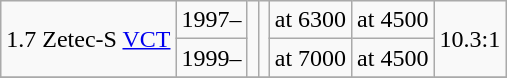<table class="wikitable">
<tr>
<td rowspan=2>1.7 Zetec-S <a href='#'>VCT</a></td>
<td>1997–</td>
<td rowspan=2></td>
<td rowspan=2></td>
<td> at 6300</td>
<td> at 4500</td>
<td rowspan=2>10.3:1</td>
</tr>
<tr>
<td>1999–</td>
<td> at 7000</td>
<td> at 4500</td>
</tr>
<tr>
</tr>
</table>
